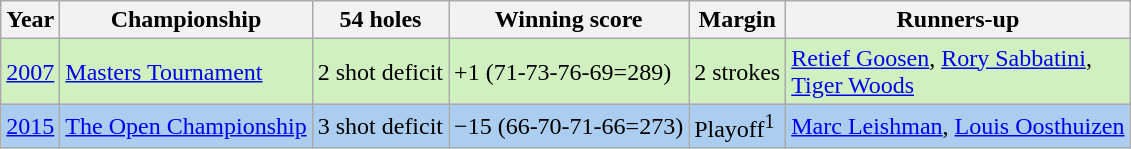<table class="wikitable">
<tr>
<th>Year</th>
<th>Championship</th>
<th>54 holes</th>
<th>Winning score</th>
<th>Margin</th>
<th>Runners-up</th>
</tr>
<tr style="background:#d0f0c0;">
<td><a href='#'>2007</a></td>
<td><a href='#'>Masters Tournament</a></td>
<td>2 shot deficit</td>
<td>+1 (71-73-76-69=289)</td>
<td>2 strokes</td>
<td> <a href='#'>Retief Goosen</a>,  <a href='#'>Rory Sabbatini</a>,<br> <a href='#'>Tiger Woods</a></td>
</tr>
<tr style="background:#abcdef;">
<td><a href='#'>2015</a></td>
<td><a href='#'>The Open Championship</a></td>
<td>3 shot deficit</td>
<td>−15 (66-70-71-66=273)</td>
<td>Playoff<sup>1</sup></td>
<td> <a href='#'>Marc Leishman</a>,  <a href='#'>Louis Oosthuizen</a></td>
</tr>
</table>
